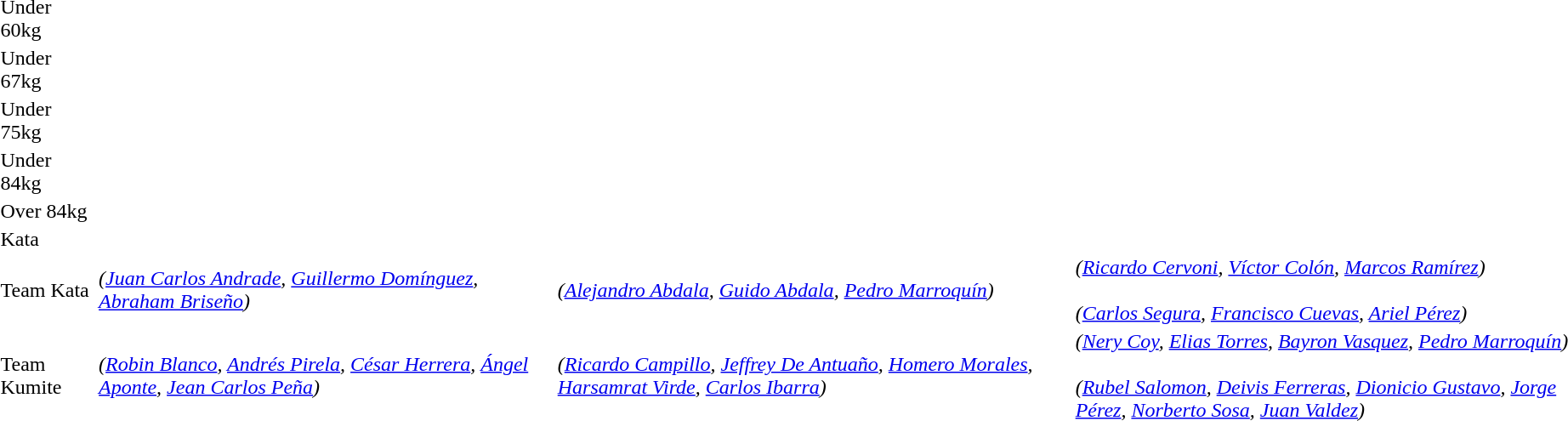<table>
<tr>
<td>Under 60kg</td>
<td></td>
<td></td>
<td><br></td>
</tr>
<tr>
<td>Under 67kg</td>
<td></td>
<td></td>
<td><br></td>
</tr>
<tr>
<td>Under 75kg</td>
<td></td>
<td></td>
<td><br></td>
</tr>
<tr>
<td>Under 84kg</td>
<td></td>
<td></td>
<td><br></td>
</tr>
<tr>
<td>Over 84kg</td>
<td></td>
<td></td>
<td><br></td>
</tr>
<tr>
<td>Kata</td>
<td></td>
<td></td>
<td><br></td>
</tr>
<tr>
<td>Team Kata</td>
<td> <em>(<a href='#'>Juan Carlos Andrade</a>, <a href='#'>Guillermo Domínguez</a>, <a href='#'>Abraham Briseño</a>)</em></td>
<td> <em>(<a href='#'>Alejandro Abdala</a>, <a href='#'>Guido Abdala</a>, <a href='#'>Pedro Marroquín</a>)</em></td>
<td> <em>(<a href='#'>Ricardo Cervoni</a>, <a href='#'>Víctor Colón</a>, <a href='#'>Marcos Ramírez</a>)</em><br><br> <em>(<a href='#'>Carlos Segura</a>, <a href='#'>Francisco Cuevas</a>, <a href='#'>Ariel Pérez</a>)</em></td>
</tr>
<tr>
<td>Team Kumite</td>
<td> <em>(<a href='#'>Robin Blanco</a>, <a href='#'>Andrés Pirela</a>, <a href='#'>César Herrera</a>, <a href='#'>Ángel Aponte</a>, <a href='#'>Jean Carlos Peña</a>)</em></td>
<td> <em>(<a href='#'>Ricardo Campillo</a>, <a href='#'>Jeffrey De Antuaño</a>, <a href='#'>Homero Morales</a>, <a href='#'>Harsamrat Virde</a>, <a href='#'>Carlos Ibarra</a>)</em></td>
<td> <em>(<a href='#'>Nery Coy</a>, <a href='#'>Elias Torres</a>, <a href='#'>Bayron Vasquez</a>, <a href='#'>Pedro Marroquín</a>)</em><br><br> <em>(<a href='#'>Rubel Salomon</a>, <a href='#'>Deivis Ferreras</a>, <a href='#'>Dionicio Gustavo</a>, <a href='#'>Jorge Pérez</a>, <a href='#'>Norberto Sosa</a>, <a href='#'>Juan Valdez</a>)</em></td>
</tr>
<tr>
</tr>
</table>
